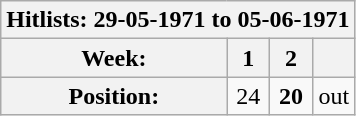<table class="wikitable" style="text-align:center;">
<tr>
<th colspan="6">Hitlists: 29-05-1971 to 05-06-1971</th>
</tr>
<tr>
<th>Week:</th>
<th style="width:1.32em;">1</th>
<th style="width:1.32em;">2</th>
<th style="width:1.32em;"></th>
</tr>
<tr>
<th>Position:</th>
<td>24</td>
<td><strong>20</strong></td>
<td>out</td>
</tr>
</table>
